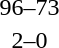<table style="text-align:center">
<tr>
<th width=200></th>
<th width=100></th>
<th width=200></th>
</tr>
<tr>
<td align=right><strong></strong></td>
<td align=center>96–73</td>
<td align=left></td>
</tr>
<tr>
<td align=right><strong></strong></td>
<td align=center>2–0</td>
<td align=left></td>
</tr>
</table>
